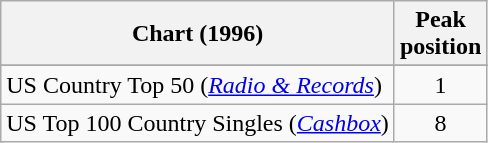<table class="wikitable sortable">
<tr>
<th align="left">Chart (1996)</th>
<th align="center">Peak<br>position</th>
</tr>
<tr>
</tr>
<tr>
</tr>
<tr>
<td>US Country Top 50 (<em><a href='#'>Radio & Records</a></em>)</td>
<td align="center">1</td>
</tr>
<tr>
<td>US Top 100 Country Singles (<em><a href='#'>Cashbox</a></em>)</td>
<td align="center">8</td>
</tr>
</table>
